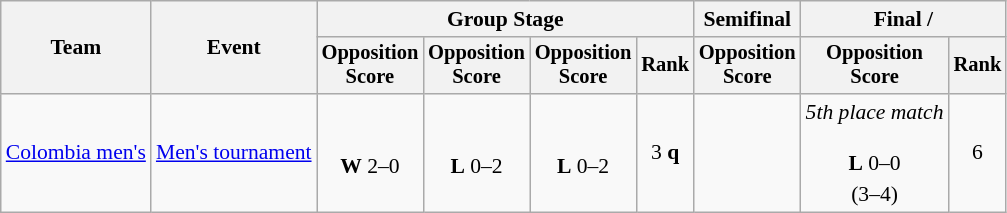<table class=wikitable style=font-size:90%>
<tr>
<th rowspan=2>Team</th>
<th rowspan=2>Event</th>
<th colspan=4>Group Stage</th>
<th>Semifinal</th>
<th colspan=2>Final / </th>
</tr>
<tr style=font-size:95%>
<th>Opposition<br>Score</th>
<th>Opposition<br>Score</th>
<th>Opposition<br>Score</th>
<th>Rank</th>
<th>Opposition<br>Score</th>
<th>Opposition<br>Score</th>
<th>Rank</th>
</tr>
<tr align=center>
<td align=left><a href='#'>Colombia men's</a></td>
<td align=left><a href='#'>Men's tournament</a></td>
<td><br><strong>W</strong> 2–0</td>
<td><br><strong>L</strong> 0–2</td>
<td><br><strong>L</strong> 0–2</td>
<td>3 <strong>q</strong></td>
<td></td>
<td><em>5th place match</em><br><br><strong>L</strong> 0–0<br>(3–4<sup></sup>)</td>
<td>6</td>
</tr>
</table>
